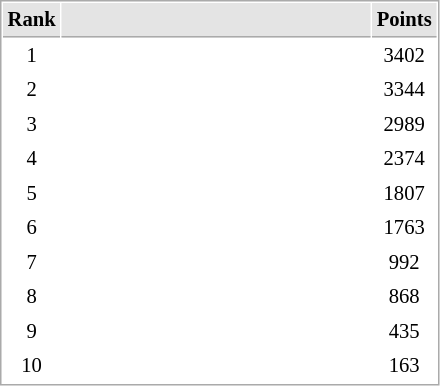<table cellspacing="1" cellpadding="3" style="border:1px solid #AAAAAA;font-size:86%">
<tr bgcolor="#E4E4E4">
<th style="border-bottom:1px solid #AAAAAA" width=10>Rank</th>
<th style="border-bottom:1px solid #AAAAAA" width=200></th>
<th style="border-bottom:1px solid #AAAAAA" width=20>Points</th>
</tr>
<tr align="center">
<td>1</td>
<td align="left"></td>
<td>3402</td>
</tr>
<tr align="center">
<td>2</td>
<td align="left"></td>
<td>3344</td>
</tr>
<tr align="center">
<td>3</td>
<td align="left"></td>
<td>2989</td>
</tr>
<tr align="center">
<td>4</td>
<td align="left"></td>
<td>2374</td>
</tr>
<tr align="center">
<td>5</td>
<td align="left"></td>
<td>1807</td>
</tr>
<tr align="center">
<td>6</td>
<td align="left"></td>
<td>1763</td>
</tr>
<tr align="center">
<td>7</td>
<td align="left"></td>
<td>992</td>
</tr>
<tr align="center">
<td>8</td>
<td align="left"></td>
<td>868</td>
</tr>
<tr align="center">
<td>9</td>
<td align="left"></td>
<td>435</td>
</tr>
<tr align="center">
<td>10</td>
<td align="left"></td>
<td>163</td>
</tr>
</table>
